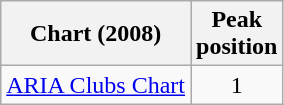<table class="wikitable">
<tr>
<th>Chart (2008)</th>
<th>Peak<br>position</th>
</tr>
<tr>
<td><a href='#'>ARIA Clubs Chart</a></td>
<td align=center>1</td>
</tr>
</table>
